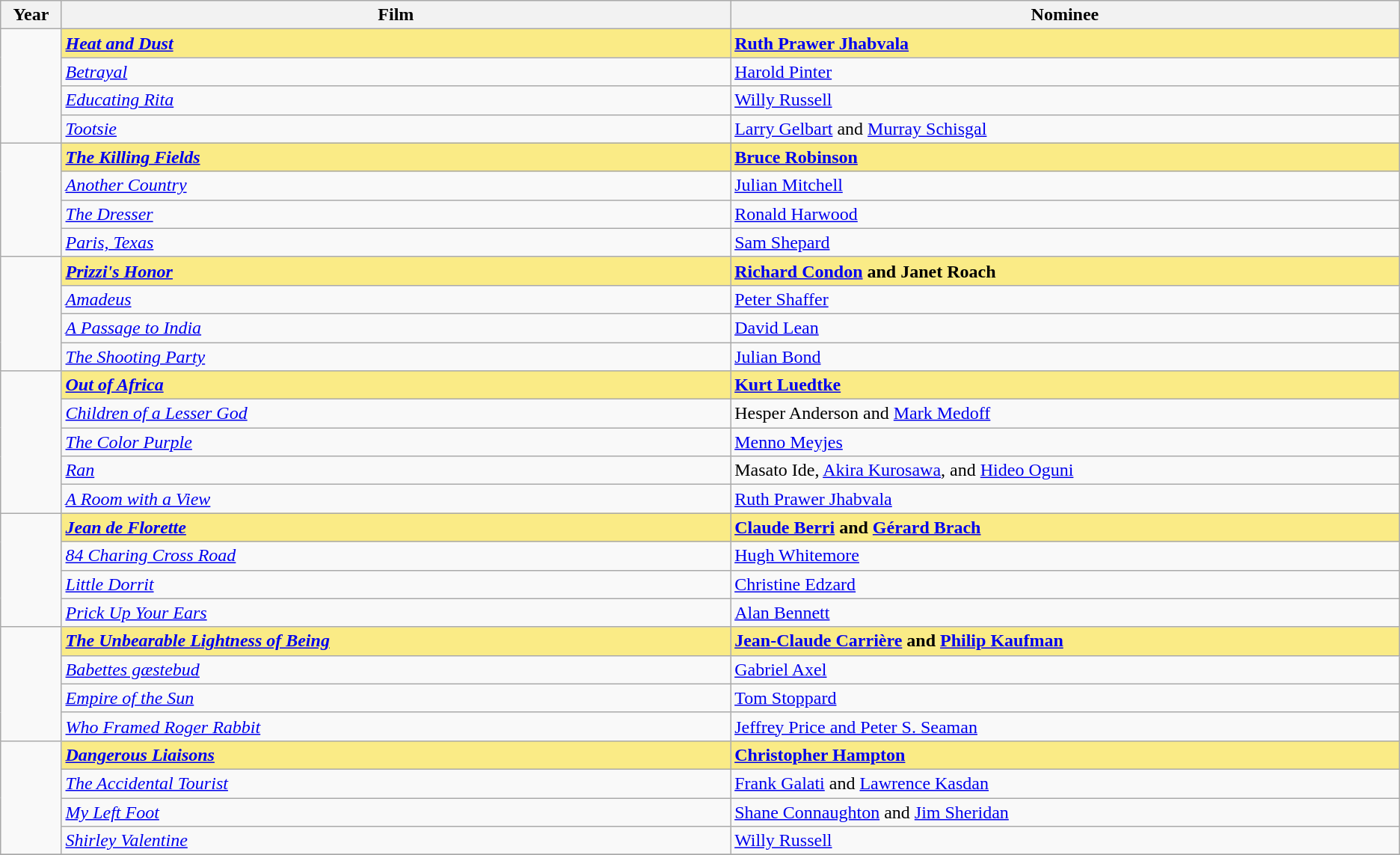<table class="wikitable">
<tr>
<th scope="col" style="width:2%;">Year</th>
<th scope="col" style="width:30%;">Film</th>
<th scope="col" style="width:30%;">Nominee</th>
</tr>
<tr>
<td rowspan="4"></td>
<td style="background:#FAEB86"><strong><em><a href='#'>Heat and Dust</a></em></strong></td>
<td style="background:#FAEB86"><strong><a href='#'>Ruth Prawer Jhabvala</a></strong></td>
</tr>
<tr>
<td><em><a href='#'>Betrayal</a></em></td>
<td><a href='#'>Harold Pinter</a></td>
</tr>
<tr>
<td><em><a href='#'>Educating Rita</a></em></td>
<td><a href='#'>Willy Russell</a></td>
</tr>
<tr>
<td><em><a href='#'>Tootsie</a></em></td>
<td><a href='#'>Larry Gelbart</a> and <a href='#'>Murray Schisgal</a></td>
</tr>
<tr>
<td rowspan="4"></td>
<td style="background:#FAEB86"><strong><em><a href='#'>The Killing Fields</a></em></strong></td>
<td style="background:#FAEB86"><strong><a href='#'>Bruce Robinson</a></strong></td>
</tr>
<tr>
<td><em><a href='#'>Another Country</a></em></td>
<td><a href='#'>Julian Mitchell</a></td>
</tr>
<tr>
<td><em><a href='#'>The Dresser</a></em></td>
<td><a href='#'>Ronald Harwood</a></td>
</tr>
<tr>
<td><em><a href='#'>Paris, Texas</a></em></td>
<td><a href='#'>Sam Shepard</a></td>
</tr>
<tr>
<td rowspan="4"></td>
<td style="background:#FAEB86"><strong><em><a href='#'>Prizzi's Honor</a></em></strong></td>
<td style="background:#FAEB86"><strong><a href='#'>Richard Condon</a> and Janet Roach</strong></td>
</tr>
<tr>
<td><em><a href='#'>Amadeus</a></em></td>
<td><a href='#'>Peter Shaffer</a></td>
</tr>
<tr>
<td><em><a href='#'>A Passage to India</a></em></td>
<td><a href='#'>David Lean</a></td>
</tr>
<tr>
<td><em><a href='#'>The Shooting Party</a></em></td>
<td><a href='#'>Julian Bond</a></td>
</tr>
<tr>
<td rowspan="5"></td>
<td style="background:#FAEB86"><strong><em><a href='#'>Out of Africa</a></em></strong></td>
<td style="background:#FAEB86"><strong><a href='#'>Kurt Luedtke</a></strong></td>
</tr>
<tr>
<td><em><a href='#'>Children of a Lesser God</a></em></td>
<td>Hesper Anderson and <a href='#'>Mark Medoff</a></td>
</tr>
<tr>
<td><em><a href='#'>The Color Purple</a></em></td>
<td><a href='#'>Menno Meyjes</a></td>
</tr>
<tr>
<td><em><a href='#'>Ran</a></em></td>
<td>Masato Ide, <a href='#'>Akira Kurosawa</a>, and <a href='#'>Hideo Oguni</a></td>
</tr>
<tr>
<td><em><a href='#'>A Room with a View</a></em></td>
<td><a href='#'>Ruth Prawer Jhabvala</a></td>
</tr>
<tr>
<td rowspan="4"></td>
<td style="background:#FAEB86"><strong><em><a href='#'>Jean de Florette</a></em></strong></td>
<td style="background:#FAEB86"><strong><a href='#'>Claude Berri</a> and <a href='#'>Gérard Brach</a></strong></td>
</tr>
<tr>
<td><em><a href='#'>84 Charing Cross Road</a></em></td>
<td><a href='#'>Hugh Whitemore</a></td>
</tr>
<tr>
<td><em><a href='#'>Little Dorrit</a></em></td>
<td><a href='#'>Christine Edzard</a></td>
</tr>
<tr>
<td><em><a href='#'>Prick Up Your Ears</a></em></td>
<td><a href='#'>Alan Bennett</a></td>
</tr>
<tr>
<td rowspan="4"></td>
<td style="background:#FAEB86"><strong><em><a href='#'>The Unbearable Lightness of Being</a></em></strong></td>
<td style="background:#FAEB86"><strong><a href='#'>Jean-Claude Carrière</a> and <a href='#'>Philip Kaufman</a></strong></td>
</tr>
<tr>
<td><em><a href='#'>Babettes gæstebud</a></em></td>
<td><a href='#'>Gabriel Axel</a></td>
</tr>
<tr>
<td><em><a href='#'>Empire of the Sun</a></em></td>
<td><a href='#'>Tom Stoppard</a></td>
</tr>
<tr>
<td><em><a href='#'>Who Framed Roger Rabbit</a></em></td>
<td><a href='#'>Jeffrey Price and Peter S. Seaman</a></td>
</tr>
<tr>
<td rowspan="4"></td>
<td style="background:#FAEB86"><strong><em><a href='#'>Dangerous Liaisons</a></em></strong></td>
<td style="background:#FAEB86"><strong><a href='#'>Christopher Hampton</a></strong></td>
</tr>
<tr>
<td><em><a href='#'>The Accidental Tourist</a></em></td>
<td><a href='#'>Frank Galati</a> and <a href='#'>Lawrence Kasdan</a></td>
</tr>
<tr>
<td><em><a href='#'>My Left Foot</a></em></td>
<td><a href='#'>Shane Connaughton</a> and <a href='#'>Jim Sheridan</a></td>
</tr>
<tr>
<td><em><a href='#'>Shirley Valentine</a></em></td>
<td><a href='#'>Willy Russell</a></td>
</tr>
<tr>
</tr>
</table>
